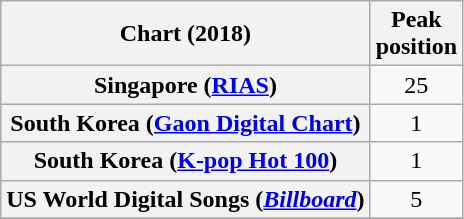<table class="wikitable sortable plainrowheaders" style="text-align:center">
<tr>
<th scope="col">Chart (2018)</th>
<th scope="col">Peak<br>position</th>
</tr>
<tr>
<th scope="row">Singapore (<a href='#'>RIAS</a>)</th>
<td>25</td>
</tr>
<tr>
<th scope="row">South Korea (<a href='#'>Gaon Digital Chart</a>)</th>
<td>1</td>
</tr>
<tr>
<th scope="row">South Korea (<a href='#'>K-pop Hot 100</a>)</th>
<td>1</td>
</tr>
<tr>
<th scope="row">US World Digital Songs (<a href='#'><em>Billboard</em></a>)</th>
<td>5</td>
</tr>
<tr>
</tr>
</table>
